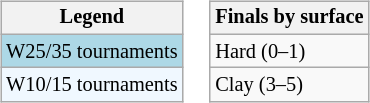<table>
<tr valign=top>
<td><br><table class=wikitable style="font-size:85%">
<tr>
<th>Legend</th>
</tr>
<tr style="background:lightblue;">
<td>W25/35 tournaments</td>
</tr>
<tr style="background:#f0f8ff;">
<td>W10/15 tournaments</td>
</tr>
</table>
</td>
<td><br><table class=wikitable style="font-size:85%">
<tr>
<th>Finals by surface</th>
</tr>
<tr>
<td>Hard (0–1)</td>
</tr>
<tr>
<td>Clay (3–5)</td>
</tr>
</table>
</td>
</tr>
</table>
